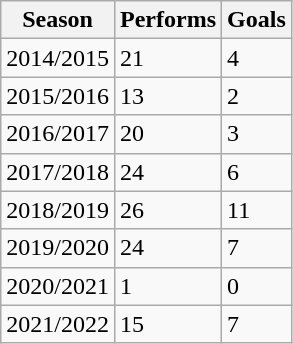<table class="wikitable">
<tr>
<th>Season</th>
<th>Performs</th>
<th>Goals</th>
</tr>
<tr>
<td>2014/2015</td>
<td>21</td>
<td>4</td>
</tr>
<tr>
<td>2015/2016</td>
<td>13</td>
<td>2</td>
</tr>
<tr>
<td>2016/2017</td>
<td>20</td>
<td>3</td>
</tr>
<tr>
<td>2017/2018</td>
<td>24</td>
<td>6</td>
</tr>
<tr>
<td>2018/2019</td>
<td>26</td>
<td>11</td>
</tr>
<tr>
<td>2019/2020</td>
<td>24</td>
<td>7</td>
</tr>
<tr>
<td>2020/2021</td>
<td>1</td>
<td>0</td>
</tr>
<tr>
<td>2021/2022</td>
<td>15</td>
<td>7</td>
</tr>
</table>
